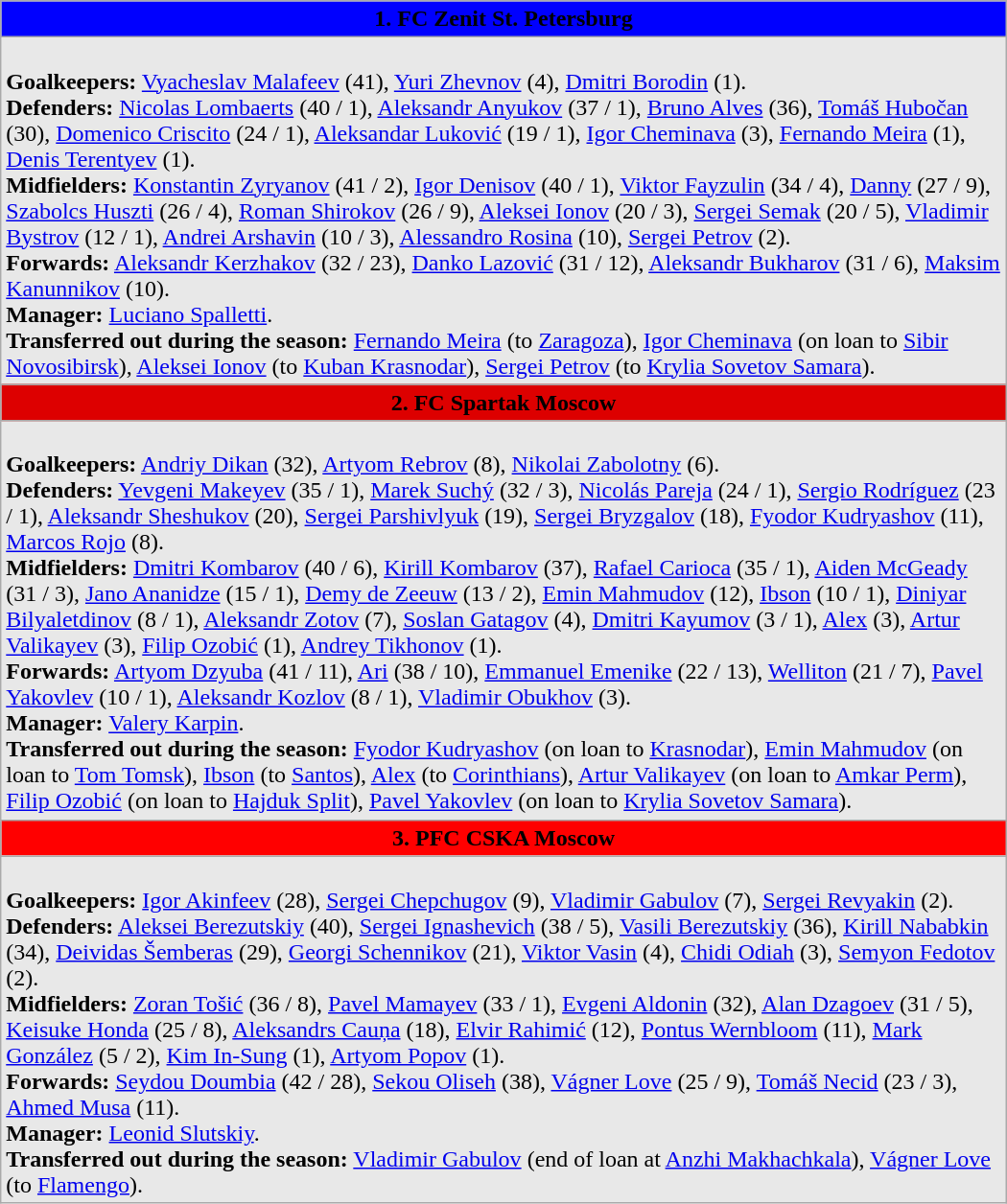<table class="wikitable" Width="700">
<tr bgcolor="#0000FF">
<td align="center" width="700"><span> <strong>1. FC Zenit St. Petersburg</strong> </span></td>
</tr>
<tr bgcolor="#E8E8E8">
<td align="left" width="700"><br><strong>Goalkeepers:</strong> <a href='#'>Vyacheslav Malafeev</a> (41),  <a href='#'>Yuri Zhevnov</a> (4), <a href='#'>Dmitri Borodin</a> (1).<br>
<strong>Defenders:</strong>  <a href='#'>Nicolas Lombaerts</a> (40 / 1), <a href='#'>Aleksandr Anyukov</a> (37 / 1),  <a href='#'>Bruno Alves</a> (36),  <a href='#'>Tomáš Hubočan</a> (30),  <a href='#'>Domenico Criscito</a> (24 / 1),  <a href='#'>Aleksandar Luković</a> (19 / 1), <a href='#'>Igor Cheminava</a> (3),  <a href='#'>Fernando Meira</a> (1), <a href='#'>Denis Terentyev</a> (1).<br>
<strong>Midfielders:</strong> <a href='#'>Konstantin Zyryanov</a> (41 / 2), <a href='#'>Igor Denisov</a> (40 / 1), <a href='#'>Viktor Fayzulin</a> (34 / 4),  <a href='#'>Danny</a> (27 / 9),  <a href='#'>Szabolcs Huszti</a> (26 / 4), <a href='#'>Roman Shirokov</a> (26 / 9), <a href='#'>Aleksei Ionov</a> (20 / 3), <a href='#'>Sergei Semak</a> (20 / 5), <a href='#'>Vladimir Bystrov</a> (12 / 1), <a href='#'>Andrei Arshavin</a> (10 / 3),  <a href='#'>Alessandro Rosina</a> (10), <a href='#'>Sergei Petrov</a> (2).<br>
<strong>Forwards:</strong> <a href='#'>Aleksandr Kerzhakov</a> (32 / 23),  <a href='#'>Danko Lazović</a> (31 / 12), <a href='#'>Aleksandr Bukharov</a> (31 / 6), <a href='#'>Maksim Kanunnikov</a> (10).<br>
<strong>Manager:</strong>  <a href='#'>Luciano Spalletti</a>.<br><strong>Transferred out during the season:</strong>  <a href='#'>Fernando Meira</a> (to  <a href='#'>Zaragoza</a>), <a href='#'>Igor Cheminava</a> (on loan to <a href='#'>Sibir Novosibirsk</a>), <a href='#'>Aleksei Ionov</a> (to <a href='#'>Kuban Krasnodar</a>), <a href='#'>Sergei Petrov</a> (to <a href='#'>Krylia Sovetov Samara</a>).</td>
</tr>
<tr bgcolor=DD0000>
<td align="center" width="700"><span> <strong>2. FC Spartak Moscow</strong> </span></td>
</tr>
<tr bgcolor="#E8E8E8">
<td align="left" width="700"><br><strong>Goalkeepers:</strong>  <a href='#'>Andriy Dikan</a> (32), <a href='#'>Artyom Rebrov</a> (8), <a href='#'>Nikolai Zabolotny</a> (6).<br>
<strong>Defenders:</strong> <a href='#'>Yevgeni Makeyev</a> (35 / 1),  <a href='#'>Marek Suchý</a> (32 / 3),  <a href='#'>Nicolás Pareja</a> (24 / 1),  <a href='#'>Sergio Rodríguez</a> (23 / 1), <a href='#'>Aleksandr Sheshukov</a> (20), <a href='#'>Sergei Parshivlyuk</a> (19), <a href='#'>Sergei Bryzgalov</a> (18), <a href='#'>Fyodor Kudryashov</a> (11),  <a href='#'>Marcos Rojo</a> (8).<br>
<strong>Midfielders:</strong> <a href='#'>Dmitri Kombarov</a> (40 / 6), <a href='#'>Kirill Kombarov</a> (37),  <a href='#'>Rafael Carioca</a> (35 / 1),  <a href='#'>Aiden McGeady</a> (31 / 3),  <a href='#'>Jano Ananidze</a> (15 / 1),  <a href='#'>Demy de Zeeuw</a> (13 / 2), <a href='#'>Emin Mahmudov</a> (12),  <a href='#'>Ibson</a> (10 / 1), <a href='#'>Diniyar Bilyaletdinov</a> (8 / 1), <a href='#'>Aleksandr Zotov</a> (7), <a href='#'>Soslan Gatagov</a> (4), <a href='#'>Dmitri Kayumov</a> (3 / 1),  <a href='#'>Alex</a> (3), <a href='#'>Artur Valikayev</a> (3),  <a href='#'>Filip Ozobić</a> (1), <a href='#'>Andrey Tikhonov</a> (1).<br>
<strong>Forwards:</strong> <a href='#'>Artyom Dzyuba</a> (41 / 11),  <a href='#'>Ari</a> (38 / 10),  <a href='#'>Emmanuel Emenike</a> (22 / 13),  <a href='#'>Welliton</a> (21 / 7), <a href='#'>Pavel Yakovlev</a> (10 / 1), <a href='#'>Aleksandr Kozlov</a> (8 / 1), <a href='#'>Vladimir Obukhov</a> (3).<br>
<strong>Manager:</strong> <a href='#'>Valery Karpin</a>.<br><strong>Transferred out during the season:</strong> <a href='#'>Fyodor Kudryashov</a> (on loan to <a href='#'>Krasnodar</a>), <a href='#'>Emin Mahmudov</a> (on loan to <a href='#'>Tom Tomsk</a>),  <a href='#'>Ibson</a> (to  <a href='#'>Santos</a>),  <a href='#'>Alex</a> (to  <a href='#'>Corinthians</a>), <a href='#'>Artur Valikayev</a> (on loan to <a href='#'>Amkar Perm</a>),  <a href='#'>Filip Ozobić</a> (on loan to  <a href='#'>Hajduk Split</a>), <a href='#'>Pavel Yakovlev</a> (on loan to <a href='#'>Krylia Sovetov Samara</a>).</td>
</tr>
<tr bgcolor="#FF0000">
<td align="center" width="700"><span> <strong>3. PFC CSKA Moscow</strong> </span></td>
</tr>
<tr bgcolor="#E8E8E8">
<td align="left" width="700"><br><strong>Goalkeepers:</strong> <a href='#'>Igor Akinfeev</a> (28), <a href='#'>Sergei Chepchugov</a> (9), <a href='#'>Vladimir Gabulov</a> (7), <a href='#'>Sergei Revyakin</a> (2).<br>
<strong>Defenders:</strong> <a href='#'>Aleksei Berezutskiy</a> (40), <a href='#'>Sergei Ignashevich</a> (38 / 5), <a href='#'>Vasili Berezutskiy</a> (36), <a href='#'>Kirill Nababkin</a> (34),  <a href='#'>Deividas Šemberas</a> (29), <a href='#'>Georgi Schennikov</a> (21), <a href='#'>Viktor Vasin</a> (4),  <a href='#'>Chidi Odiah</a> (3), <a href='#'>Semyon Fedotov</a> (2).<br>
<strong>Midfielders:</strong>  <a href='#'>Zoran Tošić</a> (36 / 8), <a href='#'>Pavel Mamayev</a> (33 / 1), <a href='#'>Evgeni Aldonin</a> (32), <a href='#'>Alan Dzagoev</a> (31 / 5),  <a href='#'>Keisuke Honda</a> (25 / 8),  <a href='#'>Aleksandrs Cauņa</a> (18),  <a href='#'>Elvir Rahimić</a> (12),  <a href='#'>Pontus Wernbloom</a> (11),    <a href='#'>Mark González</a> (5 / 2),    <a href='#'>Kim In-Sung</a> (1), <a href='#'>Artyom Popov</a> (1).<br>
<strong>Forwards:</strong>  <a href='#'>Seydou Doumbia</a> (42 / 28),  <a href='#'>Sekou Oliseh</a> (38),  <a href='#'>Vágner Love</a> (25 / 9),  <a href='#'>Tomáš Necid</a> (23 / 3),  <a href='#'>Ahmed Musa</a> (11).<br>
<strong>Manager:</strong> <a href='#'>Leonid Slutskiy</a>.<br><strong>Transferred out during the season:</strong> <a href='#'>Vladimir Gabulov</a> (end of loan at <a href='#'>Anzhi Makhachkala</a>),  <a href='#'>Vágner Love</a> (to  <a href='#'>Flamengo</a>).</td>
</tr>
</table>
